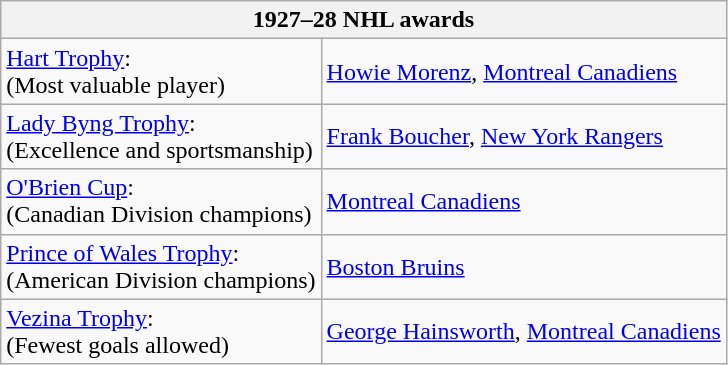<table class="wikitable">
<tr>
<th bgcolor="#DDDDDD" colspan="2">1927–28 NHL awards</th>
</tr>
<tr>
<td><a href='#'>Hart Trophy</a>:<br>(Most valuable player)</td>
<td><a href='#'>Howie Morenz</a>, <a href='#'>Montreal Canadiens</a></td>
</tr>
<tr>
<td><a href='#'>Lady Byng Trophy</a>:<br>(Excellence and sportsmanship)</td>
<td><a href='#'>Frank Boucher</a>, <a href='#'>New York Rangers</a></td>
</tr>
<tr>
<td><a href='#'>O'Brien Cup</a>:<br>(Canadian Division champions)</td>
<td><a href='#'>Montreal Canadiens</a></td>
</tr>
<tr>
<td><a href='#'>Prince of Wales Trophy</a>:<br>(American Division champions)</td>
<td><a href='#'>Boston Bruins</a></td>
</tr>
<tr>
<td><a href='#'>Vezina Trophy</a>:<br>(Fewest goals allowed)</td>
<td><a href='#'>George Hainsworth</a>, <a href='#'>Montreal Canadiens</a></td>
</tr>
</table>
